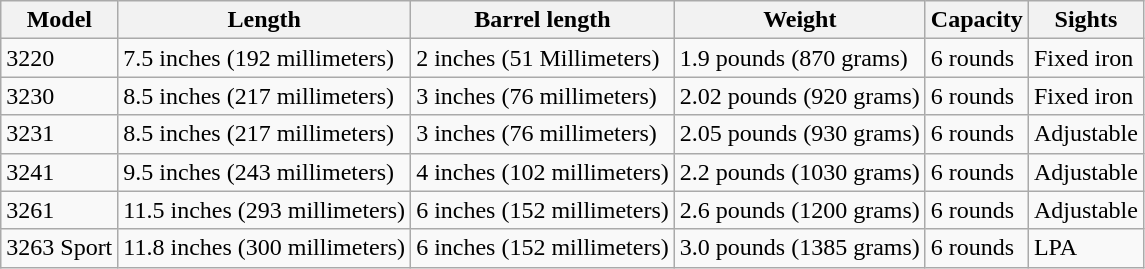<table class="wikitable">
<tr>
<th>Model</th>
<th>Length</th>
<th>Barrel length</th>
<th>Weight</th>
<th>Capacity</th>
<th>Sights</th>
</tr>
<tr>
<td>3220</td>
<td>7.5 inches (192 millimeters)</td>
<td>2 inches (51 Millimeters)</td>
<td>1.9 pounds (870 grams)</td>
<td>6 rounds</td>
<td>Fixed iron</td>
</tr>
<tr>
<td>3230</td>
<td>8.5 inches (217 millimeters)</td>
<td>3 inches (76 millimeters)</td>
<td>2.02 pounds (920 grams)</td>
<td>6 rounds</td>
<td>Fixed iron</td>
</tr>
<tr>
<td>3231</td>
<td>8.5 inches (217 millimeters)</td>
<td>3 inches (76 millimeters)</td>
<td>2.05 pounds (930 grams)</td>
<td>6 rounds</td>
<td>Adjustable</td>
</tr>
<tr>
<td>3241</td>
<td>9.5 inches (243 millimeters)</td>
<td>4 inches (102 millimeters)</td>
<td>2.2 pounds (1030 grams)</td>
<td>6 rounds</td>
<td>Adjustable</td>
</tr>
<tr>
<td>3261</td>
<td>11.5 inches (293 millimeters)</td>
<td>6 inches (152 millimeters)</td>
<td>2.6 pounds (1200 grams)</td>
<td>6 rounds</td>
<td>Adjustable</td>
</tr>
<tr>
<td>3263 Sport</td>
<td>11.8 inches (300 millimeters)</td>
<td>6 inches (152 millimeters)</td>
<td>3.0 pounds (1385 grams)</td>
<td>6 rounds</td>
<td>LPA</td>
</tr>
</table>
